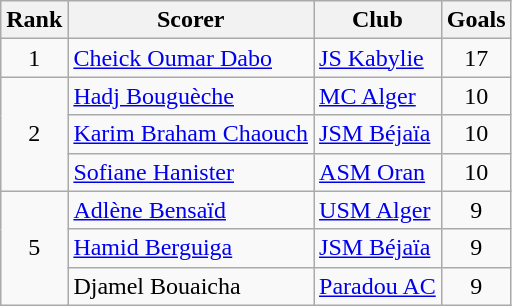<table class="wikitable" style="text-align:center">
<tr>
<th>Rank</th>
<th>Scorer</th>
<th>Club</th>
<th>Goals</th>
</tr>
<tr>
<td>1</td>
<td align="left"> <a href='#'>Cheick Oumar Dabo</a></td>
<td align="left"><a href='#'>JS Kabylie</a></td>
<td>17</td>
</tr>
<tr>
<td align=center rowspan="3">2</td>
<td align="left"> <a href='#'>Hadj Bouguèche</a></td>
<td align="left"><a href='#'>MC Alger</a></td>
<td>10</td>
</tr>
<tr>
<td align="left"> <a href='#'>Karim Braham Chaouch</a></td>
<td align="left"><a href='#'>JSM Béjaïa</a></td>
<td>10</td>
</tr>
<tr>
<td align="left"> <a href='#'>Sofiane Hanister</a></td>
<td align="left"><a href='#'>ASM Oran</a></td>
<td>10</td>
</tr>
<tr>
<td align=center rowspan="3">5</td>
<td align="left"> <a href='#'>Adlène Bensaïd</a></td>
<td align="left"><a href='#'>USM Alger</a></td>
<td>9</td>
</tr>
<tr>
<td align="left"> <a href='#'>Hamid Berguiga</a></td>
<td align="left"><a href='#'>JSM Béjaïa</a></td>
<td>9</td>
</tr>
<tr>
<td align="left"> Djamel Bouaicha</td>
<td align="left"><a href='#'>Paradou AC</a></td>
<td>9</td>
</tr>
</table>
